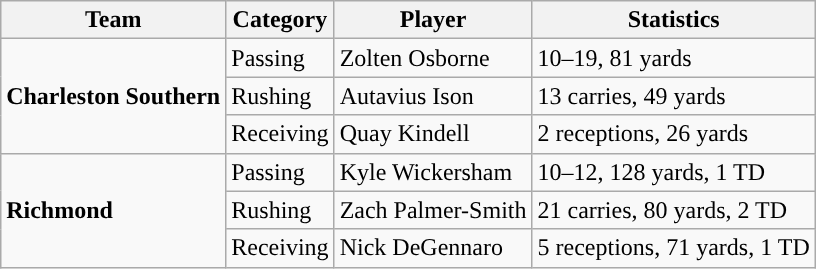<table class="wikitable" style="float: right;">
<tr>
<th>Team</th>
<th>Category</th>
<th>Player</th>
<th>Statistics</th>
</tr>
<tr>
<td rowspan=3><strong>Charleston Southern</strong></td>
<td>Passing</td>
<td>Zolten Osborne</td>
<td>10–19, 81 yards</td>
</tr>
<tr>
<td>Rushing</td>
<td>Autavius Ison</td>
<td>13 carries, 49 yards</td>
</tr>
<tr>
<td>Receiving</td>
<td>Quay Kindell</td>
<td>2 receptions, 26 yards</td>
</tr>
<tr>
<td rowspan=3><strong>Richmond</strong></td>
<td>Passing</td>
<td>Kyle Wickersham</td>
<td>10–12, 128 yards, 1 TD</td>
</tr>
<tr>
<td>Rushing</td>
<td>Zach Palmer-Smith</td>
<td>21 carries, 80 yards, 2 TD</td>
</tr>
<tr>
<td>Receiving</td>
<td>Nick DeGennaro</td>
<td>5 receptions, 71 yards, 1 TD</td>
</tr>
</table>
